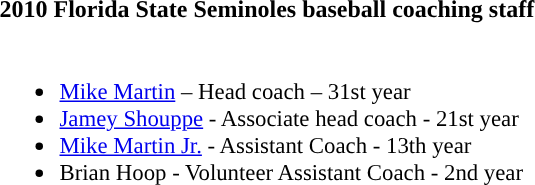<table class="toccolours">
<tr>
<th colspan=9>2010 Florida State Seminoles baseball coaching staff</th>
</tr>
<tr>
<td style="text-align: left; font-size: 95%;" valign="top"><br><ul><li><a href='#'>Mike Martin</a> – Head coach – 31st year</li><li><a href='#'>Jamey Shouppe</a> - Associate head coach - 21st year</li><li><a href='#'>Mike Martin Jr.</a> - Assistant Coach - 13th year</li><li>Brian Hoop - Volunteer Assistant Coach - 2nd year</li></ul></td>
</tr>
</table>
